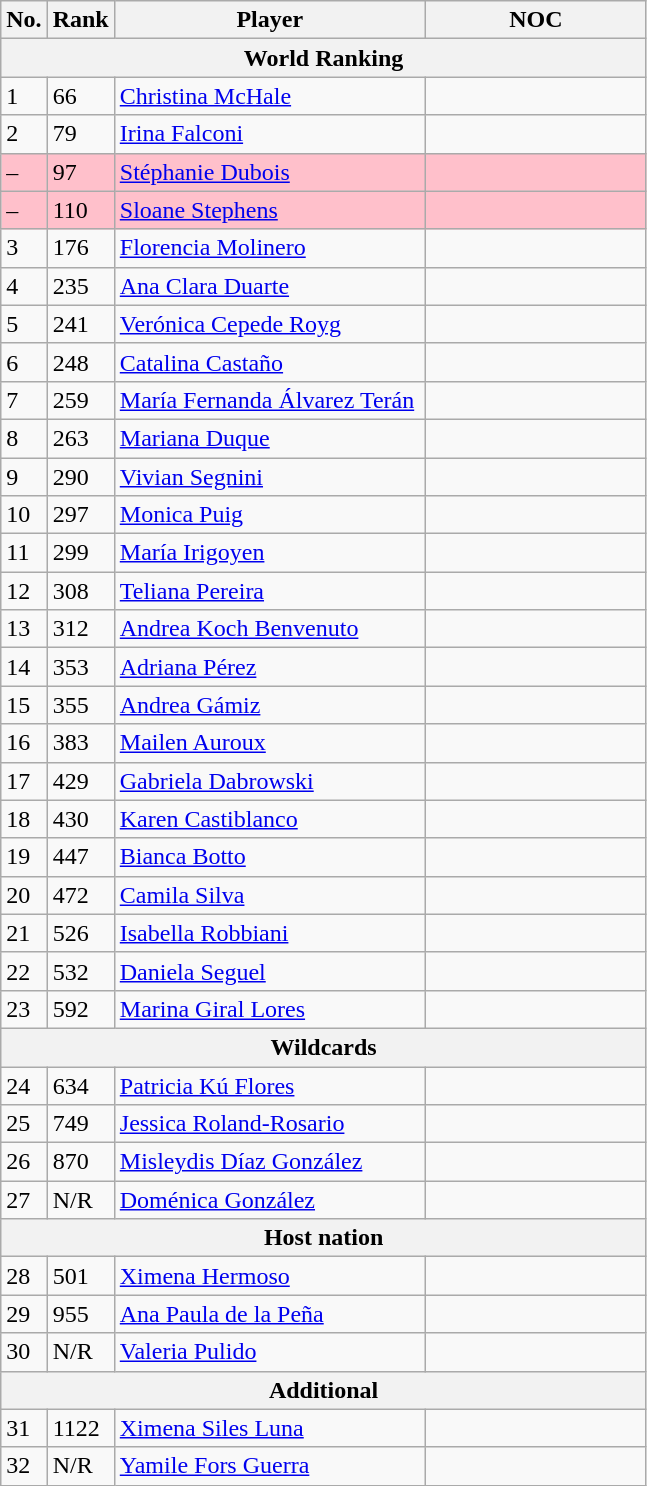<table class="wikitable">
<tr>
<th width=20>No.</th>
<th width=20>Rank</th>
<th width=200>Player</th>
<th width=140>NOC</th>
</tr>
<tr>
<th colspan="4">World Ranking</th>
</tr>
<tr>
<td>1</td>
<td>66</td>
<td><a href='#'>Christina McHale</a></td>
<td></td>
</tr>
<tr>
<td>2</td>
<td>79</td>
<td><a href='#'>Irina Falconi</a></td>
<td></td>
</tr>
<tr bgcolor=#FFC0CB>
<td>–</td>
<td>97</td>
<td><a href='#'>Stéphanie Dubois</a></td>
<td></td>
</tr>
<tr bgcolor=#FFC0CB>
<td>–</td>
<td>110</td>
<td><a href='#'>Sloane Stephens</a></td>
<td></td>
</tr>
<tr>
<td>3</td>
<td>176</td>
<td><a href='#'>Florencia Molinero</a></td>
<td></td>
</tr>
<tr>
<td>4</td>
<td>235</td>
<td><a href='#'>Ana Clara Duarte</a></td>
<td></td>
</tr>
<tr>
<td>5</td>
<td>241</td>
<td><a href='#'>Verónica Cepede Royg</a></td>
<td></td>
</tr>
<tr>
<td>6</td>
<td>248</td>
<td><a href='#'>Catalina Castaño</a></td>
<td></td>
</tr>
<tr>
<td>7</td>
<td>259</td>
<td><a href='#'>María Fernanda Álvarez Terán</a></td>
<td></td>
</tr>
<tr>
<td>8</td>
<td>263</td>
<td><a href='#'>Mariana Duque</a></td>
<td></td>
</tr>
<tr>
<td>9</td>
<td>290</td>
<td><a href='#'>Vivian Segnini</a></td>
<td></td>
</tr>
<tr>
<td>10</td>
<td>297</td>
<td><a href='#'>Monica Puig</a></td>
<td></td>
</tr>
<tr>
<td>11</td>
<td>299</td>
<td><a href='#'>María Irigoyen</a></td>
<td></td>
</tr>
<tr>
<td>12</td>
<td>308</td>
<td><a href='#'>Teliana Pereira</a></td>
<td></td>
</tr>
<tr>
<td>13</td>
<td>312</td>
<td><a href='#'>Andrea Koch Benvenuto</a></td>
<td></td>
</tr>
<tr>
<td>14</td>
<td>353</td>
<td><a href='#'>Adriana Pérez</a></td>
<td></td>
</tr>
<tr>
<td>15</td>
<td>355</td>
<td><a href='#'>Andrea Gámiz</a></td>
<td></td>
</tr>
<tr>
<td>16</td>
<td>383</td>
<td><a href='#'>Mailen Auroux</a></td>
<td></td>
</tr>
<tr>
<td>17</td>
<td>429</td>
<td><a href='#'>Gabriela Dabrowski</a></td>
<td></td>
</tr>
<tr>
<td>18</td>
<td>430</td>
<td><a href='#'>Karen Castiblanco</a></td>
<td></td>
</tr>
<tr>
<td>19</td>
<td>447</td>
<td><a href='#'>Bianca Botto</a></td>
<td></td>
</tr>
<tr>
<td>20</td>
<td>472</td>
<td><a href='#'>Camila Silva</a></td>
<td></td>
</tr>
<tr>
<td>21</td>
<td>526</td>
<td><a href='#'>Isabella Robbiani</a></td>
<td></td>
</tr>
<tr>
<td>22</td>
<td>532</td>
<td><a href='#'>Daniela Seguel</a></td>
<td></td>
</tr>
<tr>
<td>23</td>
<td>592</td>
<td><a href='#'>Marina Giral Lores</a></td>
<td></td>
</tr>
<tr>
<th colspan="4">Wildcards</th>
</tr>
<tr>
<td>24</td>
<td>634</td>
<td><a href='#'>Patricia Kú Flores</a></td>
<td></td>
</tr>
<tr>
<td>25</td>
<td>749</td>
<td><a href='#'>Jessica Roland-Rosario</a></td>
<td></td>
</tr>
<tr>
<td>26</td>
<td>870</td>
<td><a href='#'>Misleydis Díaz González</a></td>
<td></td>
</tr>
<tr>
<td>27</td>
<td>N/R</td>
<td><a href='#'>Doménica González</a></td>
<td></td>
</tr>
<tr>
<th colspan="4">Host nation</th>
</tr>
<tr>
<td>28</td>
<td>501</td>
<td><a href='#'>Ximena Hermoso</a></td>
<td></td>
</tr>
<tr>
<td>29</td>
<td>955</td>
<td><a href='#'>Ana Paula de la Peña</a></td>
<td></td>
</tr>
<tr>
<td>30</td>
<td>N/R</td>
<td><a href='#'>Valeria Pulido</a></td>
<td></td>
</tr>
<tr>
<th colspan="4">Additional</th>
</tr>
<tr>
<td>31</td>
<td>1122</td>
<td><a href='#'>Ximena Siles Luna</a></td>
<td></td>
</tr>
<tr>
<td>32</td>
<td>N/R</td>
<td><a href='#'>Yamile Fors Guerra</a></td>
<td></td>
</tr>
</table>
